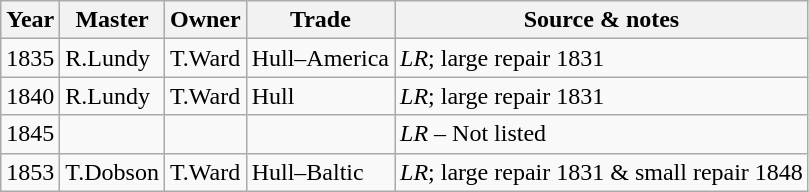<table class=" wikitable">
<tr>
<th>Year</th>
<th>Master</th>
<th>Owner</th>
<th>Trade</th>
<th>Source & notes</th>
</tr>
<tr>
<td>1835</td>
<td>R.Lundy</td>
<td>T.Ward</td>
<td>Hull–America</td>
<td><em>LR</em>; large repair 1831</td>
</tr>
<tr>
<td>1840</td>
<td>R.Lundy</td>
<td>T.Ward</td>
<td>Hull</td>
<td><em>LR</em>; large repair 1831</td>
</tr>
<tr>
<td>1845</td>
<td></td>
<td></td>
<td></td>
<td><em>LR</em> – Not listed</td>
</tr>
<tr>
<td>1853</td>
<td>T.Dobson</td>
<td>T.Ward</td>
<td>Hull–Baltic</td>
<td><em>LR</em>; large repair 1831 & small repair 1848</td>
</tr>
</table>
